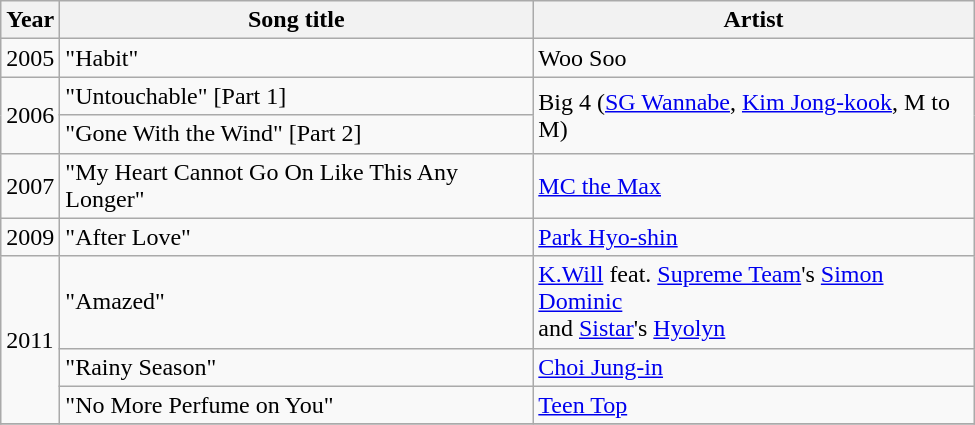<table class="wikitable" style="width:650px">
<tr>
<th width=10>Year</th>
<th>Song title</th>
<th>Artist</th>
</tr>
<tr>
<td>2005</td>
<td>"Habit"</td>
<td>Woo Soo</td>
</tr>
<tr>
<td rowspan=2>2006</td>
<td>"Untouchable" [Part 1]</td>
<td rowspan=2>Big 4 (<a href='#'>SG Wannabe</a>, <a href='#'>Kim Jong-kook</a>, M to M)</td>
</tr>
<tr>
<td>"Gone With the Wind" [Part 2]</td>
</tr>
<tr>
<td>2007</td>
<td>"My Heart Cannot Go On Like This Any Longer" </td>
<td><a href='#'>MC the Max</a></td>
</tr>
<tr>
<td>2009</td>
<td>"After Love" </td>
<td><a href='#'>Park Hyo-shin</a></td>
</tr>
<tr>
<td rowspan=3>2011</td>
<td>"Amazed" </td>
<td><a href='#'>K.Will</a> feat. <a href='#'>Supreme Team</a>'s <a href='#'>Simon Dominic</a> <br> and <a href='#'>Sistar</a>'s <a href='#'>Hyolyn</a></td>
</tr>
<tr>
<td>"Rainy Season" </td>
<td><a href='#'>Choi Jung-in</a></td>
</tr>
<tr>
<td>"No More Perfume on You" </td>
<td><a href='#'>Teen Top</a></td>
</tr>
<tr>
</tr>
</table>
